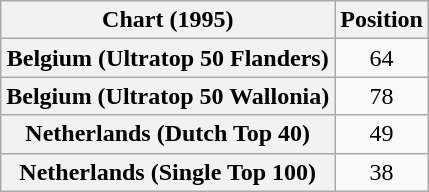<table class="wikitable sortable plainrowheaders" style="text-align:center">
<tr>
<th scope="col">Chart (1995)</th>
<th scope="col">Position</th>
</tr>
<tr>
<th scope="row">Belgium (Ultratop 50 Flanders)</th>
<td>64</td>
</tr>
<tr>
<th scope="row">Belgium (Ultratop 50 Wallonia)</th>
<td>78</td>
</tr>
<tr>
<th scope="row">Netherlands (Dutch Top 40)</th>
<td>49</td>
</tr>
<tr>
<th scope="row">Netherlands (Single Top 100)</th>
<td>38</td>
</tr>
</table>
